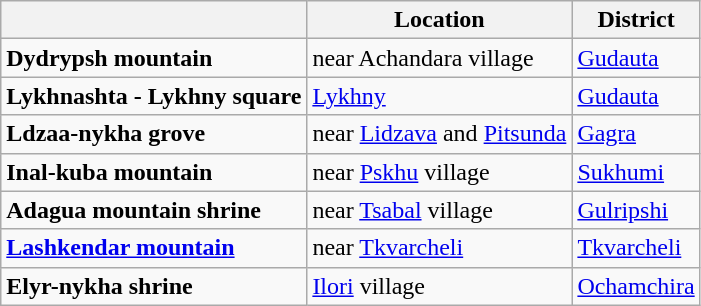<table class="wikitable">
<tr>
<th></th>
<th>Location</th>
<th>District</th>
</tr>
<tr>
<td><strong>Dydrypsh mountain</strong></td>
<td>near Achandara village</td>
<td><a href='#'>Gudauta</a></td>
</tr>
<tr>
<td><strong>Lykhnashta - Lykhny square</strong></td>
<td><a href='#'>Lykhny</a></td>
<td><a href='#'>Gudauta</a></td>
</tr>
<tr>
<td><strong>Ldzaa-nykha grove</strong></td>
<td>near <a href='#'>Lidzava</a> and <a href='#'>Pitsunda</a></td>
<td><a href='#'>Gagra</a></td>
</tr>
<tr>
<td><strong>Inal-kuba mountain</strong></td>
<td>near <a href='#'>Pskhu</a> village</td>
<td><a href='#'>Sukhumi</a></td>
</tr>
<tr>
<td><strong>Adagua mountain shrine</strong></td>
<td>near <a href='#'>Tsabal</a> village</td>
<td><a href='#'>Gulripshi</a></td>
</tr>
<tr>
<td><strong><a href='#'>Lashkendar mountain</a></strong></td>
<td>near <a href='#'>Tkvarcheli</a></td>
<td><a href='#'>Tkvarcheli</a></td>
</tr>
<tr>
<td><strong>Elyr-nykha shrine</strong></td>
<td><a href='#'>Ilori</a> village</td>
<td><a href='#'>Ochamchira</a></td>
</tr>
</table>
